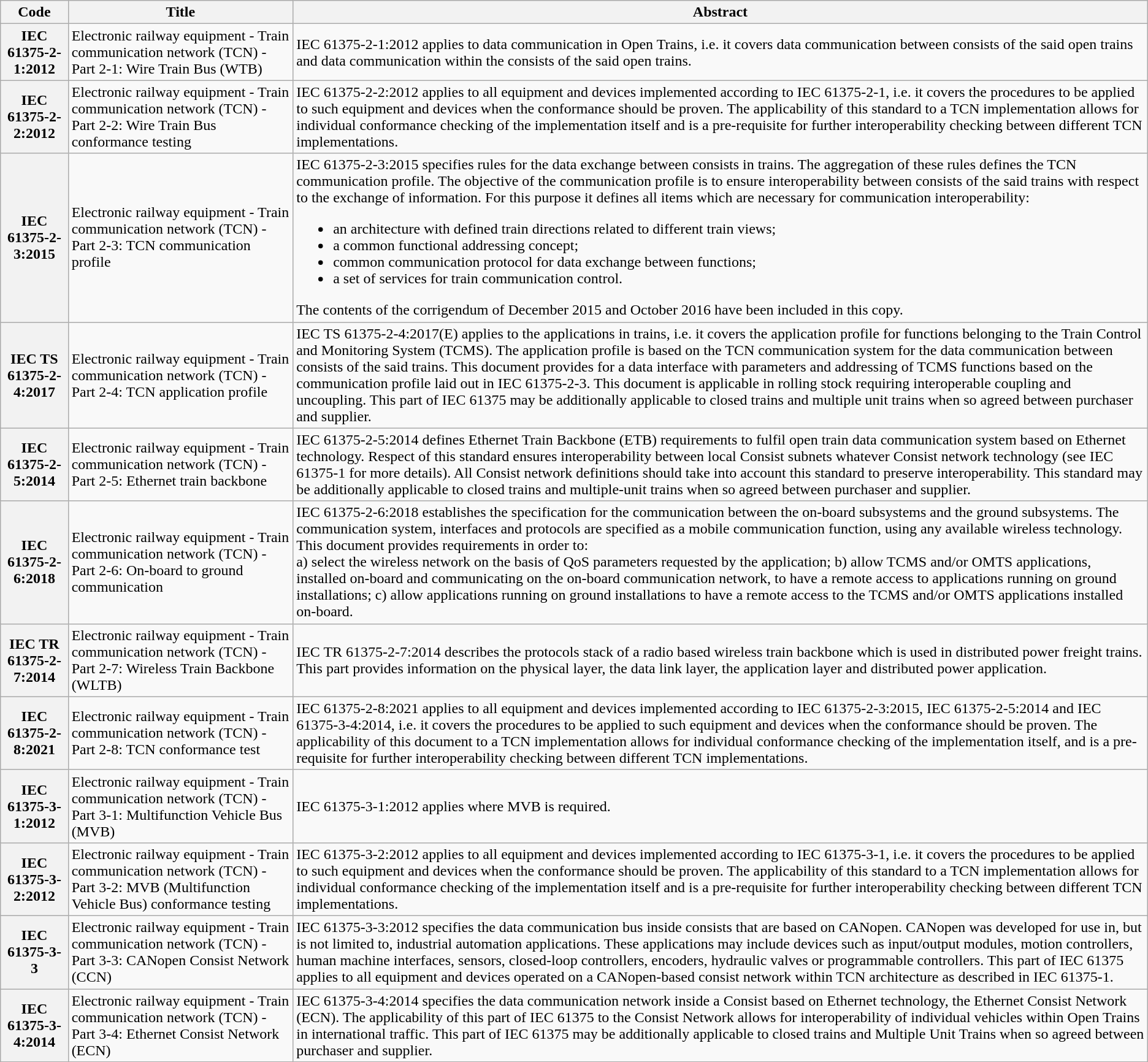<table class=wikitable>
<tr>
<th>Code</th>
<th>Title</th>
<th>Abstract</th>
</tr>
<tr>
<th>IEC 61375-2-1:2012</th>
<td>Electronic railway equipment - Train communication network (TCN) - Part 2-1: Wire Train Bus (WTB)</td>
<td>IEC 61375-2-1:2012 applies to data communication in Open Trains, i.e. it covers data communication between consists of the said open trains and data communication within the consists of the said open trains.</td>
</tr>
<tr>
<th>IEC 61375-2-2:2012</th>
<td>Electronic railway equipment - Train communication network (TCN) - Part 2-2: Wire Train Bus conformance testing</td>
<td>IEC 61375-2-2:2012 applies to all equipment and devices implemented according to IEC 61375-2-1, i.e. it covers the procedures to be applied to such equipment and devices when the conformance should be proven. The applicability of this standard to a TCN implementation allows for individual conformance checking of the implementation itself and is a pre-requisite for further interoperability checking between different TCN implementations.</td>
</tr>
<tr>
<th>IEC 61375-2-3:2015</th>
<td>Electronic railway equipment - Train communication network (TCN) - Part 2-3: TCN communication profile</td>
<td>IEC 61375-2-3:2015 specifies rules for the data exchange between consists in trains. The aggregation of these rules defines the TCN communication profile. The objective of the communication profile is to ensure interoperability between consists of the said trains with respect to the exchange of information. For this purpose it defines all items which are necessary for communication interoperability:<br><ul><li>an architecture with defined train directions related to different train views;</li><li>a common functional addressing concept;</li><li>common communication protocol for data exchange between functions;</li><li>a set of services for train communication control.</li></ul>The contents of the corrigendum of December 2015 and October 2016 have been included in this copy.</td>
</tr>
<tr>
<th>IEC TS 61375-2-4:2017</th>
<td>Electronic railway equipment - Train communication network (TCN) - Part 2-4: TCN application profile</td>
<td>IEC TS 61375-2-4:2017(E) applies to the applications in trains, i.e. it covers the application profile for functions belonging to the Train Control and Monitoring System (TCMS). The application profile is based on the TCN communication system for the data communication between consists of the said trains. This document provides for a data interface with parameters and addressing of TCMS functions based on the communication profile laid out in IEC 61375-2-3. This document is applicable in rolling stock requiring interoperable coupling and uncoupling. This part of IEC 61375 may be additionally applicable to closed trains and multiple unit trains when so agreed between purchaser and supplier.</td>
</tr>
<tr>
<th>IEC 61375-2-5:2014</th>
<td>Electronic railway equipment - Train communication network (TCN) - Part 2-5: Ethernet train backbone</td>
<td>IEC 61375-2-5:2014 defines Ethernet Train Backbone (ETB) requirements to fulfil open train data communication system based on Ethernet technology. Respect of this standard ensures interoperability between local Consist subnets whatever Consist network technology (see IEC 61375-1 for more details). All Consist network definitions should take into account this standard to preserve interoperability. This standard may be additionally applicable to closed trains and multiple-unit trains when so agreed between purchaser and supplier.</td>
</tr>
<tr>
<th>IEC 61375-2-6:2018</th>
<td>Electronic railway equipment - Train communication network (TCN) - Part 2-6: On-board to ground communication</td>
<td>IEC 61375-2-6:2018 establishes the specification for the communication between the on-board subsystems and the ground subsystems. The communication system, interfaces and protocols are specified as a mobile communication function, using any available wireless technology. This document provides requirements in order to:<br>a) select the wireless network on the basis of QoS parameters requested by the application;
b) allow TCMS and/or OMTS applications, installed on-board and communicating on the on-board communication network, to have a remote access to applications running on ground installations;
c) allow applications running on ground installations to have a remote access to the TCMS and/or OMTS applications installed on-board.</td>
</tr>
<tr>
<th>IEC TR 61375-2-7:2014</th>
<td>Electronic railway equipment - Train communication network (TCN) - Part 2-7: Wireless Train Backbone (WLTB)</td>
<td>IEC TR 61375-2-7:2014 describes the protocols stack of a radio based wireless train backbone which is used in distributed power freight trains. This part provides information on the physical layer, the data link layer, the application layer and distributed power application.</td>
</tr>
<tr>
<th>IEC 61375-2-8:2021</th>
<td>Electronic railway equipment - Train communication network (TCN) - Part 2-8: TCN conformance test</td>
<td>IEC 61375-2-8:2021 applies to all equipment and devices implemented according to IEC 61375-2-3:2015, IEC 61375-2-5:2014 and IEC 61375-3-4:2014, i.e. it covers the procedures to be applied to such equipment and devices when the conformance should be proven. The applicability of this document to a TCN implementation allows for individual conformance checking of the implementation itself, and is a pre-requisite for further interoperability checking between different TCN implementations.</td>
</tr>
<tr>
<th>IEC 61375-3-1:2012</th>
<td>Electronic railway equipment - Train communication network (TCN) - Part 3-1: Multifunction Vehicle Bus (MVB)</td>
<td>IEC 61375-3-1:2012 applies where MVB is required.</td>
</tr>
<tr>
<th>IEC 61375-3-2:2012</th>
<td>Electronic railway equipment - Train communication network (TCN) - Part 3-2: MVB (Multifunction Vehicle Bus) conformance testing</td>
<td>IEC 61375-3-2:2012 applies to all equipment and devices implemented according to IEC 61375-3-1, i.e. it covers the procedures to be applied to such equipment and devices when the conformance should be proven. The applicability of this standard to a TCN implementation allows for individual conformance checking of the implementation itself and is a pre-requisite for further interoperability checking between different TCN implementations.</td>
</tr>
<tr>
<th>IEC 61375-3-3</th>
<td>Electronic railway equipment - Train communication network (TCN) - Part 3-3: CANopen Consist Network (CCN)</td>
<td>IEC 61375-3-3:2012 specifies the data communication bus inside consists that are based on CANopen. CANopen was developed for use in, but is not limited to, industrial automation applications. These applications may include devices such as input/output modules, motion controllers, human machine interfaces, sensors, closed-loop controllers, encoders, hydraulic valves or programmable controllers. This part of IEC 61375 applies to all equipment and devices operated on a CANopen-based consist network within TCN architecture as described in IEC 61375-1.</td>
</tr>
<tr>
<th>IEC 61375-3-4:2014</th>
<td>Electronic railway equipment - Train communication network (TCN) - Part 3-4: Ethernet Consist Network (ECN)</td>
<td>IEC 61375-3-4:2014 specifies the data communication network inside a Consist based on Ethernet technology, the Ethernet Consist Network (ECN). The applicability of this part of IEC 61375 to the Consist Network allows for interoperability of individual vehicles within Open Trains in international traffic. This part of IEC 61375 may be additionally applicable to closed trains and Multiple Unit Trains when so agreed between purchaser and supplier.</td>
</tr>
</table>
